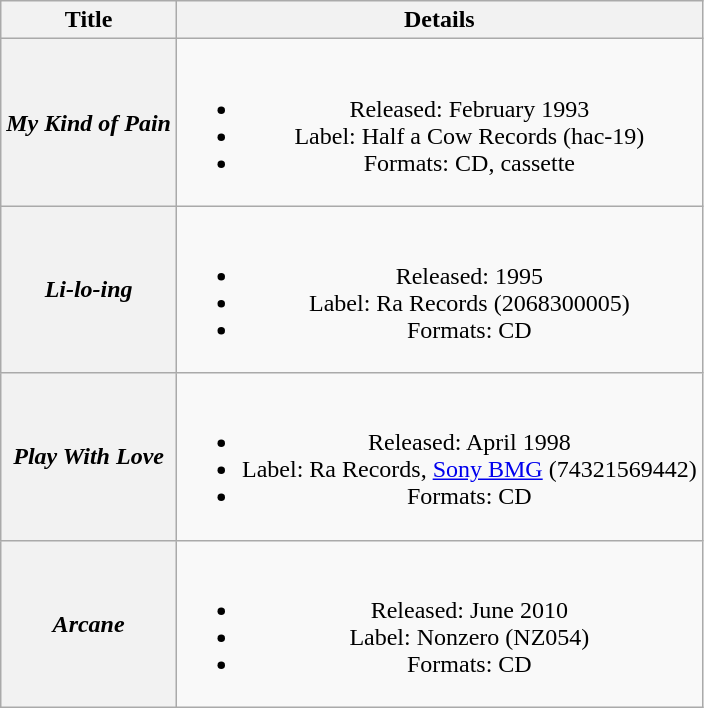<table class="wikitable plainrowheaders" style="text-align:center;" border="1">
<tr>
<th>Title</th>
<th>Details</th>
</tr>
<tr>
<th scope="row"><em>My Kind of Pain</em></th>
<td><br><ul><li>Released: February 1993</li><li>Label: Half a Cow Records (hac-19)</li><li>Formats: CD, cassette</li></ul></td>
</tr>
<tr>
<th scope="row"><em>Li-lo-ing</em></th>
<td><br><ul><li>Released: 1995</li><li>Label: Ra Records (2068300005)</li><li>Formats: CD</li></ul></td>
</tr>
<tr>
<th scope="row"><em>Play With Love</em></th>
<td><br><ul><li>Released: April 1998</li><li>Label: Ra Records, <a href='#'>Sony BMG</a> (74321569442)</li><li>Formats: CD</li></ul></td>
</tr>
<tr>
<th scope="row"><em>Arcane</em></th>
<td><br><ul><li>Released: June 2010</li><li>Label: Nonzero (NZ054)</li><li>Formats: CD</li></ul></td>
</tr>
</table>
